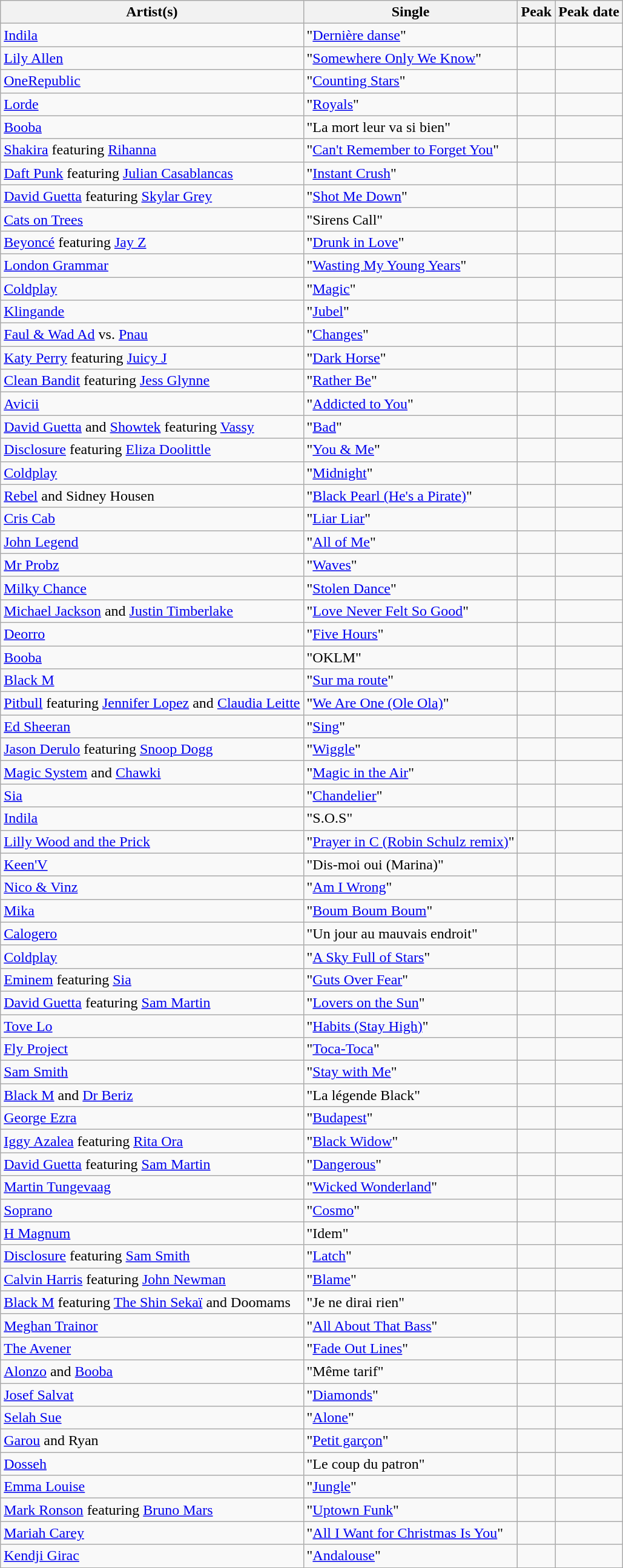<table class="wikitable sortable">
<tr>
<th>Artist(s)</th>
<th>Single</th>
<th>Peak</th>
<th>Peak date</th>
</tr>
<tr>
<td><a href='#'>Indila</a></td>
<td>"<a href='#'>Dernière danse</a>"</td>
<td></td>
<td></td>
</tr>
<tr>
<td><a href='#'>Lily Allen</a></td>
<td>"<a href='#'>Somewhere Only We Know</a>"</td>
<td></td>
<td></td>
</tr>
<tr>
<td><a href='#'>OneRepublic</a></td>
<td>"<a href='#'>Counting Stars</a>"</td>
<td></td>
<td></td>
</tr>
<tr>
<td><a href='#'>Lorde</a></td>
<td>"<a href='#'>Royals</a>"</td>
<td></td>
<td></td>
</tr>
<tr>
<td><a href='#'>Booba</a></td>
<td>"La mort leur va si bien"</td>
<td></td>
<td></td>
</tr>
<tr>
<td><a href='#'>Shakira</a> featuring <a href='#'>Rihanna</a></td>
<td>"<a href='#'>Can't Remember to Forget You</a>"</td>
<td></td>
<td></td>
</tr>
<tr>
<td><a href='#'>Daft Punk</a> featuring <a href='#'>Julian Casablancas</a></td>
<td>"<a href='#'>Instant Crush</a>"</td>
<td></td>
<td></td>
</tr>
<tr>
<td><a href='#'>David Guetta</a> featuring <a href='#'>Skylar Grey</a></td>
<td>"<a href='#'>Shot Me Down</a>"</td>
<td></td>
<td></td>
</tr>
<tr>
<td><a href='#'>Cats on Trees</a></td>
<td>"Sirens Call"</td>
<td></td>
<td></td>
</tr>
<tr>
<td><a href='#'>Beyoncé</a> featuring <a href='#'>Jay Z</a></td>
<td>"<a href='#'>Drunk in Love</a>"</td>
<td></td>
<td></td>
</tr>
<tr>
<td><a href='#'>London Grammar</a></td>
<td>"<a href='#'>Wasting My Young Years</a>"</td>
<td></td>
<td></td>
</tr>
<tr>
<td><a href='#'>Coldplay</a></td>
<td>"<a href='#'>Magic</a>"</td>
<td></td>
<td></td>
</tr>
<tr>
<td><a href='#'>Klingande</a></td>
<td>"<a href='#'>Jubel</a>"</td>
<td></td>
<td></td>
</tr>
<tr>
<td><a href='#'>Faul & Wad Ad</a> vs. <a href='#'>Pnau</a></td>
<td>"<a href='#'>Changes</a>"</td>
<td></td>
<td></td>
</tr>
<tr>
<td><a href='#'>Katy Perry</a> featuring <a href='#'>Juicy J</a></td>
<td>"<a href='#'>Dark Horse</a>"</td>
<td></td>
<td></td>
</tr>
<tr>
<td><a href='#'>Clean Bandit</a> featuring <a href='#'>Jess Glynne</a></td>
<td>"<a href='#'>Rather Be</a>"</td>
<td></td>
<td></td>
</tr>
<tr>
<td><a href='#'>Avicii</a></td>
<td>"<a href='#'>Addicted to You</a>"</td>
<td></td>
<td></td>
</tr>
<tr>
<td><a href='#'>David Guetta</a> and <a href='#'>Showtek</a> featuring <a href='#'>Vassy</a></td>
<td>"<a href='#'>Bad</a>"</td>
<td></td>
<td></td>
</tr>
<tr>
<td><a href='#'>Disclosure</a> featuring <a href='#'>Eliza Doolittle</a></td>
<td>"<a href='#'>You & Me</a>"</td>
<td></td>
<td></td>
</tr>
<tr>
<td><a href='#'>Coldplay</a></td>
<td>"<a href='#'>Midnight</a>"</td>
<td></td>
<td></td>
</tr>
<tr>
<td><a href='#'>Rebel</a> and Sidney Housen</td>
<td>"<a href='#'>Black Pearl (He's a Pirate)</a>"</td>
<td></td>
<td></td>
</tr>
<tr>
<td><a href='#'>Cris Cab</a></td>
<td>"<a href='#'>Liar Liar</a>"</td>
<td></td>
<td></td>
</tr>
<tr>
<td><a href='#'>John Legend</a></td>
<td>"<a href='#'>All of Me</a>"</td>
<td></td>
<td></td>
</tr>
<tr>
<td><a href='#'>Mr Probz</a></td>
<td>"<a href='#'>Waves</a>"</td>
<td></td>
<td></td>
</tr>
<tr>
<td><a href='#'>Milky Chance</a></td>
<td>"<a href='#'>Stolen Dance</a>"</td>
<td></td>
<td></td>
</tr>
<tr>
<td><a href='#'>Michael Jackson</a> and <a href='#'>Justin Timberlake</a></td>
<td>"<a href='#'>Love Never Felt So Good</a>"</td>
<td></td>
<td></td>
</tr>
<tr>
<td><a href='#'>Deorro</a></td>
<td>"<a href='#'>Five Hours</a>"</td>
<td></td>
<td></td>
</tr>
<tr>
<td><a href='#'>Booba</a></td>
<td>"OKLM"</td>
<td></td>
<td></td>
</tr>
<tr>
<td><a href='#'>Black M</a></td>
<td>"<a href='#'>Sur ma route</a>"</td>
<td></td>
<td></td>
</tr>
<tr>
<td><a href='#'>Pitbull</a> featuring <a href='#'>Jennifer Lopez</a> and <a href='#'>Claudia Leitte</a></td>
<td>"<a href='#'>We Are One (Ole Ola)</a>"</td>
<td></td>
<td></td>
</tr>
<tr>
<td><a href='#'>Ed Sheeran</a></td>
<td>"<a href='#'>Sing</a>"</td>
<td></td>
<td></td>
</tr>
<tr>
<td><a href='#'>Jason Derulo</a> featuring <a href='#'>Snoop Dogg</a></td>
<td>"<a href='#'>Wiggle</a>"</td>
<td></td>
<td></td>
</tr>
<tr>
<td><a href='#'>Magic System</a> and <a href='#'>Chawki</a></td>
<td>"<a href='#'>Magic in the Air</a>"</td>
<td></td>
<td></td>
</tr>
<tr>
<td><a href='#'>Sia</a></td>
<td>"<a href='#'>Chandelier</a>"</td>
<td></td>
<td></td>
</tr>
<tr>
<td><a href='#'>Indila</a></td>
<td>"S.O.S"</td>
<td></td>
<td></td>
</tr>
<tr>
<td><a href='#'>Lilly Wood and the Prick</a></td>
<td>"<a href='#'>Prayer in C (Robin Schulz remix)</a>"</td>
<td></td>
<td></td>
</tr>
<tr>
<td><a href='#'>Keen'V</a></td>
<td>"Dis-moi oui (Marina)"</td>
<td></td>
<td></td>
</tr>
<tr>
<td><a href='#'>Nico & Vinz</a></td>
<td>"<a href='#'>Am I Wrong</a>"</td>
<td></td>
<td></td>
</tr>
<tr>
<td><a href='#'>Mika</a></td>
<td>"<a href='#'>Boum Boum Boum</a>"</td>
<td></td>
<td></td>
</tr>
<tr>
<td><a href='#'>Calogero</a></td>
<td>"Un jour au mauvais endroit"</td>
<td></td>
<td></td>
</tr>
<tr>
<td><a href='#'>Coldplay</a></td>
<td>"<a href='#'>A Sky Full of Stars</a>"</td>
<td></td>
<td></td>
</tr>
<tr>
<td><a href='#'>Eminem</a> featuring <a href='#'>Sia</a></td>
<td>"<a href='#'>Guts Over Fear</a>"</td>
<td></td>
<td></td>
</tr>
<tr>
<td><a href='#'>David Guetta</a> featuring <a href='#'>Sam Martin</a></td>
<td>"<a href='#'>Lovers on the Sun</a>"</td>
<td></td>
<td></td>
</tr>
<tr>
<td><a href='#'>Tove Lo</a></td>
<td>"<a href='#'>Habits (Stay High)</a>"</td>
<td></td>
<td></td>
</tr>
<tr>
<td><a href='#'>Fly Project</a></td>
<td>"<a href='#'>Toca-Toca</a>"</td>
<td></td>
<td></td>
</tr>
<tr>
<td><a href='#'>Sam Smith</a></td>
<td>"<a href='#'>Stay with Me</a>"</td>
<td></td>
<td></td>
</tr>
<tr>
<td><a href='#'>Black M</a> and <a href='#'>Dr Beriz</a></td>
<td>"La légende Black"</td>
<td></td>
<td></td>
</tr>
<tr>
<td><a href='#'>George Ezra</a></td>
<td>"<a href='#'>Budapest</a>"</td>
<td></td>
<td></td>
</tr>
<tr>
<td><a href='#'>Iggy Azalea</a> featuring <a href='#'>Rita Ora</a></td>
<td>"<a href='#'>Black Widow</a>"</td>
<td></td>
<td></td>
</tr>
<tr>
<td><a href='#'>David Guetta</a> featuring <a href='#'>Sam Martin</a></td>
<td>"<a href='#'>Dangerous</a>"</td>
<td></td>
<td></td>
</tr>
<tr>
<td><a href='#'>Martin Tungevaag</a></td>
<td>"<a href='#'>Wicked Wonderland</a>"</td>
<td></td>
<td></td>
</tr>
<tr>
<td><a href='#'>Soprano</a></td>
<td>"<a href='#'>Cosmo</a>"</td>
<td></td>
<td></td>
</tr>
<tr>
<td><a href='#'>H Magnum</a></td>
<td>"Idem"</td>
<td></td>
<td></td>
</tr>
<tr>
<td><a href='#'>Disclosure</a> featuring <a href='#'>Sam Smith</a></td>
<td>"<a href='#'>Latch</a>"</td>
<td></td>
<td></td>
</tr>
<tr>
<td><a href='#'>Calvin Harris</a> featuring <a href='#'>John Newman</a></td>
<td>"<a href='#'>Blame</a>"</td>
<td></td>
<td></td>
</tr>
<tr>
<td><a href='#'>Black M</a> featuring <a href='#'>The Shin Sekaï</a> and Doomams</td>
<td>"Je ne dirai rien"</td>
<td></td>
<td></td>
</tr>
<tr>
<td><a href='#'>Meghan Trainor</a></td>
<td>"<a href='#'>All About That Bass</a>"</td>
<td></td>
<td></td>
</tr>
<tr>
<td><a href='#'>The Avener</a></td>
<td>"<a href='#'>Fade Out Lines</a>"</td>
<td></td>
<td></td>
</tr>
<tr>
<td><a href='#'>Alonzo</a> and <a href='#'>Booba</a></td>
<td>"Même tarif"</td>
<td></td>
<td></td>
</tr>
<tr>
<td><a href='#'>Josef Salvat</a></td>
<td>"<a href='#'>Diamonds</a>"</td>
<td></td>
<td></td>
</tr>
<tr>
<td><a href='#'>Selah Sue</a></td>
<td>"<a href='#'>Alone</a>"</td>
<td></td>
<td></td>
</tr>
<tr>
<td><a href='#'>Garou</a> and Ryan</td>
<td>"<a href='#'>Petit garçon</a>"</td>
<td></td>
<td></td>
</tr>
<tr>
<td><a href='#'>Dosseh</a></td>
<td>"Le coup du patron"</td>
<td></td>
<td></td>
</tr>
<tr>
<td><a href='#'>Emma Louise</a></td>
<td>"<a href='#'>Jungle</a>"</td>
<td></td>
<td></td>
</tr>
<tr>
<td><a href='#'>Mark Ronson</a> featuring <a href='#'>Bruno Mars</a></td>
<td>"<a href='#'>Uptown Funk</a>"</td>
<td></td>
<td></td>
</tr>
<tr>
<td><a href='#'>Mariah Carey</a></td>
<td>"<a href='#'>All I Want for Christmas Is You</a>"</td>
<td></td>
<td></td>
</tr>
<tr>
<td><a href='#'>Kendji Girac</a></td>
<td>"<a href='#'>Andalouse</a>"</td>
<td></td>
<td></td>
</tr>
</table>
